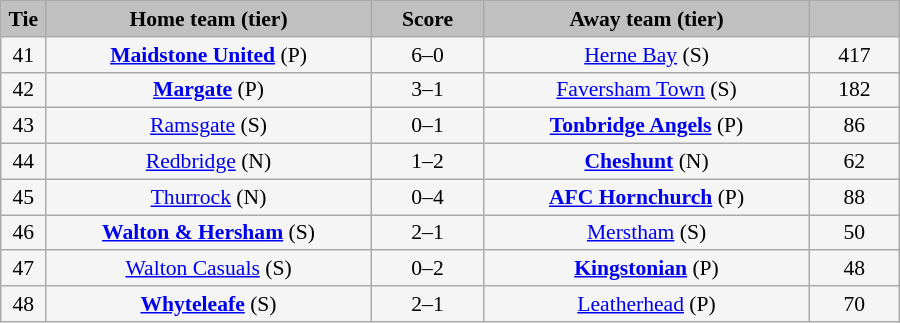<table class="wikitable" style="width: 600px; background:WhiteSmoke; text-align:center; font-size:90%">
<tr>
<td scope="col" style="width:  5.00%; background:silver;"><strong>Tie</strong></td>
<td scope="col" style="width: 36.25%; background:silver;"><strong>Home team (tier)</strong></td>
<td scope="col" style="width: 12.50%; background:silver;"><strong>Score</strong></td>
<td scope="col" style="width: 36.25%; background:silver;"><strong>Away team (tier)</strong></td>
<td scope="col" style="width: 10.00%; background:silver;"><strong></strong></td>
</tr>
<tr>
<td>41</td>
<td><strong><a href='#'>Maidstone United</a></strong> (P)</td>
<td>6–0</td>
<td><a href='#'>Herne Bay</a> (S)</td>
<td>417</td>
</tr>
<tr>
<td>42</td>
<td><strong><a href='#'>Margate</a></strong> (P)</td>
<td>3–1</td>
<td><a href='#'>Faversham Town</a> (S)</td>
<td>182</td>
</tr>
<tr>
<td>43</td>
<td><a href='#'>Ramsgate</a> (S)</td>
<td>0–1</td>
<td><strong><a href='#'>Tonbridge Angels</a></strong> (P)</td>
<td>86</td>
</tr>
<tr>
<td>44</td>
<td><a href='#'>Redbridge</a> (N)</td>
<td>1–2</td>
<td><strong><a href='#'>Cheshunt</a></strong> (N)</td>
<td>62</td>
</tr>
<tr>
<td>45</td>
<td><a href='#'>Thurrock</a> (N)</td>
<td>0–4</td>
<td><strong><a href='#'>AFC Hornchurch</a></strong> (P)</td>
<td>88</td>
</tr>
<tr>
<td>46</td>
<td><strong><a href='#'>Walton & Hersham</a></strong> (S)</td>
<td>2–1</td>
<td><a href='#'>Merstham</a> (S)</td>
<td>50</td>
</tr>
<tr>
<td>47</td>
<td><a href='#'>Walton Casuals</a> (S)</td>
<td>0–2</td>
<td><strong><a href='#'>Kingstonian</a></strong> (P)</td>
<td>48</td>
</tr>
<tr>
<td>48</td>
<td><strong><a href='#'>Whyteleafe</a></strong> (S)</td>
<td>2–1</td>
<td><a href='#'>Leatherhead</a> (P)</td>
<td>70</td>
</tr>
</table>
